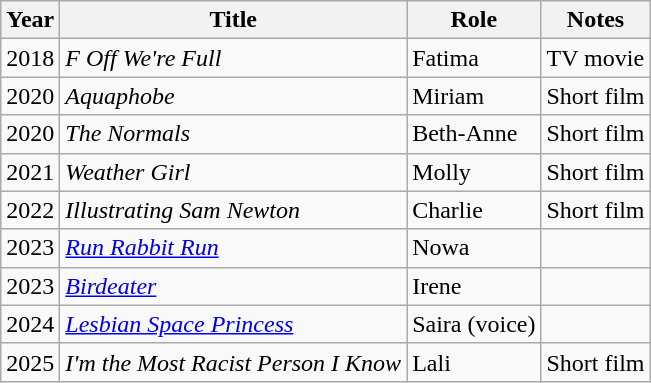<table class="wikitable sortable">
<tr>
<th>Year</th>
<th>Title</th>
<th>Role</th>
<th>Notes</th>
</tr>
<tr>
<td>2018</td>
<td><em>F Off We're Full</em></td>
<td>Fatima</td>
<td>TV movie</td>
</tr>
<tr>
<td>2020</td>
<td><em>Aquaphobe</em></td>
<td>Miriam</td>
<td>Short film</td>
</tr>
<tr>
<td>2020</td>
<td><em>The Normals</em></td>
<td>Beth-Anne</td>
<td>Short film</td>
</tr>
<tr>
<td>2021</td>
<td><em>Weather Girl</em></td>
<td>Molly</td>
<td>Short film</td>
</tr>
<tr>
<td>2022</td>
<td><em>Illustrating Sam Newton</em></td>
<td>Charlie</td>
<td>Short film</td>
</tr>
<tr>
<td>2023</td>
<td><em><a href='#'>Run Rabbit Run</a></em></td>
<td>Nowa</td>
<td></td>
</tr>
<tr>
<td>2023</td>
<td><em><a href='#'>Birdeater</a></em></td>
<td>Irene</td>
<td></td>
</tr>
<tr>
<td>2024</td>
<td><em><a href='#'>Lesbian Space Princess</a></em></td>
<td>Saira (voice)</td>
<td></td>
</tr>
<tr>
<td>2025</td>
<td><em>I'm the Most Racist Person I Know</em></td>
<td>Lali</td>
<td>Short film</td>
</tr>
</table>
